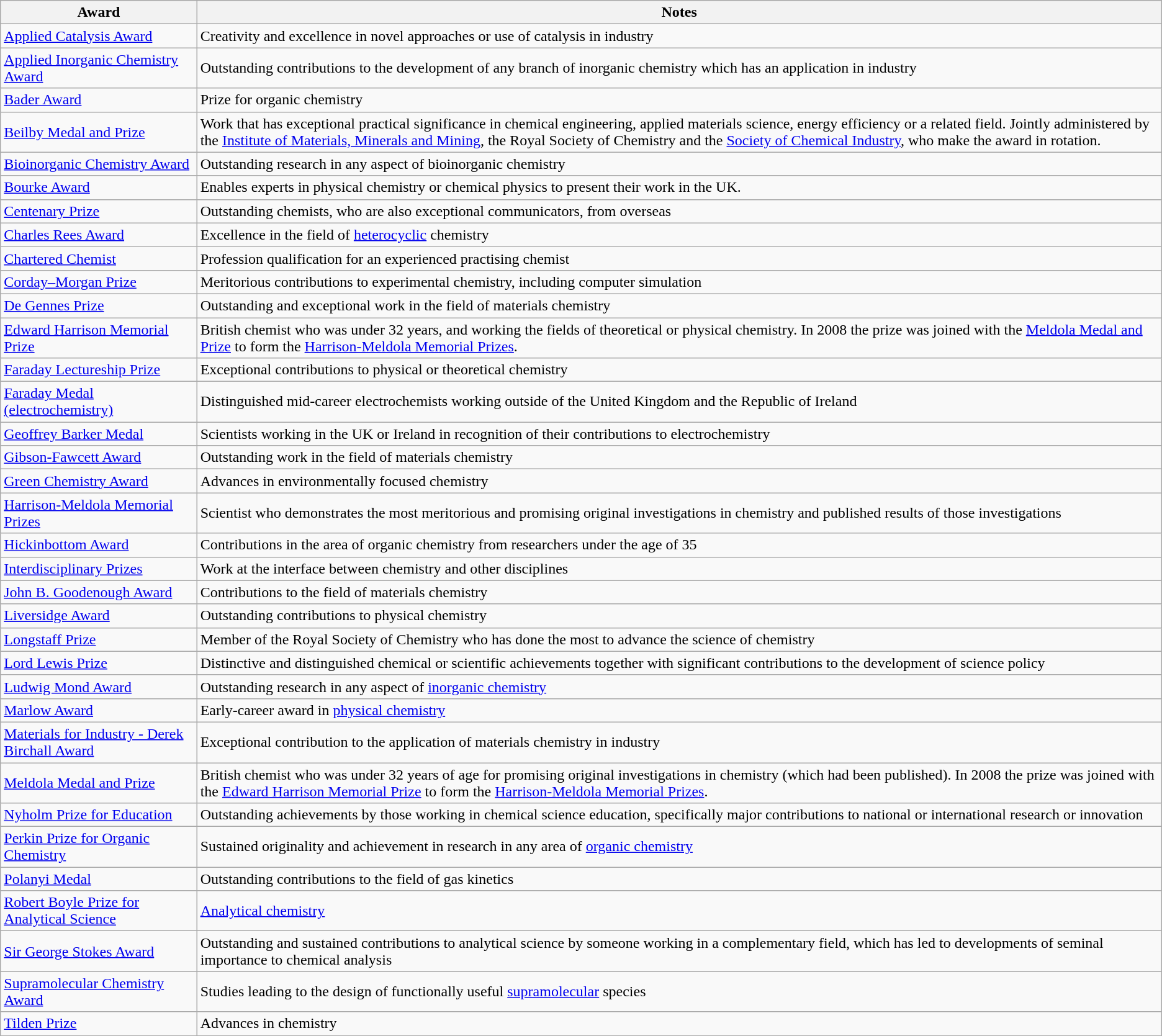<table Class="wikitable sortable">
<tr>
<th>Award</th>
<th>Notes</th>
</tr>
<tr>
<td><a href='#'>Applied Catalysis Award</a></td>
<td>Creativity and excellence in novel approaches or use of catalysis in industry</td>
</tr>
<tr>
<td><a href='#'>Applied Inorganic Chemistry Award</a></td>
<td>Outstanding contributions to the development of any branch of inorganic chemistry which has an application in industry</td>
</tr>
<tr>
<td><a href='#'>Bader Award</a></td>
<td>Prize for organic chemistry</td>
</tr>
<tr>
<td><a href='#'>Beilby Medal and Prize</a></td>
<td>Work that has exceptional practical significance in chemical engineering, applied materials science, energy efficiency or a related field. Jointly administered by the <a href='#'>Institute of Materials, Minerals and Mining</a>, the Royal Society of Chemistry and the <a href='#'>Society of Chemical Industry</a>, who make the award in rotation.</td>
</tr>
<tr>
<td><a href='#'>Bioinorganic Chemistry Award</a></td>
<td>Outstanding research in any aspect of bioinorganic chemistry</td>
</tr>
<tr>
<td><a href='#'>Bourke Award</a></td>
<td>Enables experts in physical chemistry or chemical physics to present their work in the UK.</td>
</tr>
<tr>
<td><a href='#'>Centenary Prize</a></td>
<td>Outstanding chemists, who are also exceptional communicators, from overseas</td>
</tr>
<tr>
<td><a href='#'>Charles Rees Award</a></td>
<td>Excellence in the field of <a href='#'>heterocyclic</a> chemistry</td>
</tr>
<tr>
<td><a href='#'>Chartered Chemist</a></td>
<td>Profession qualification for an experienced practising chemist</td>
</tr>
<tr>
<td><a href='#'>Corday–Morgan Prize</a></td>
<td>Meritorious contributions to experimental chemistry, including computer simulation</td>
</tr>
<tr>
<td><a href='#'>De Gennes Prize</a></td>
<td>Outstanding and exceptional work in the field of materials chemistry</td>
</tr>
<tr>
<td><a href='#'>Edward Harrison Memorial Prize</a></td>
<td>British chemist who was under 32 years, and working the fields of theoretical or physical chemistry. In 2008 the prize was joined with the <a href='#'>Meldola Medal and Prize</a> to form the <a href='#'>Harrison-Meldola Memorial Prizes</a>.</td>
</tr>
<tr>
<td><a href='#'>Faraday Lectureship Prize</a></td>
<td>Exceptional contributions to physical or theoretical chemistry</td>
</tr>
<tr>
<td><a href='#'>Faraday Medal (electrochemistry)</a></td>
<td>Distinguished mid-career electrochemists working outside of the United Kingdom and the Republic of Ireland</td>
</tr>
<tr>
<td><a href='#'>Geoffrey Barker Medal</a></td>
<td>Scientists working in the UK or Ireland in recognition of their contributions to electrochemistry</td>
</tr>
<tr>
<td><a href='#'>Gibson-Fawcett Award</a></td>
<td>Outstanding work in the field of materials chemistry</td>
</tr>
<tr>
<td><a href='#'>Green Chemistry Award</a></td>
<td>Advances in environmentally focused chemistry</td>
</tr>
<tr>
<td><a href='#'>Harrison-Meldola Memorial Prizes</a></td>
<td>Scientist who demonstrates the most meritorious and promising original investigations in chemistry and published results of those investigations</td>
</tr>
<tr>
<td><a href='#'>Hickinbottom Award</a></td>
<td>Contributions in the area of organic chemistry from researchers under the age of 35</td>
</tr>
<tr>
<td><a href='#'>Interdisciplinary Prizes</a></td>
<td>Work at the interface between chemistry and other disciplines</td>
</tr>
<tr>
<td><a href='#'>John B. Goodenough Award</a></td>
<td>Contributions to the field of materials chemistry</td>
</tr>
<tr>
<td><a href='#'>Liversidge Award</a></td>
<td>Outstanding contributions to physical chemistry</td>
</tr>
<tr>
<td><a href='#'>Longstaff Prize</a></td>
<td>Member of the Royal Society of Chemistry who has done the most to advance the science of chemistry</td>
</tr>
<tr>
<td><a href='#'>Lord Lewis Prize</a></td>
<td>Distinctive and distinguished chemical or scientific achievements together with significant contributions to the development of science policy</td>
</tr>
<tr>
<td><a href='#'>Ludwig Mond Award</a></td>
<td>Outstanding research in any aspect of <a href='#'>inorganic chemistry</a></td>
</tr>
<tr>
<td><a href='#'>Marlow Award</a></td>
<td>Early-career award in <a href='#'>physical chemistry</a></td>
</tr>
<tr>
<td><a href='#'>Materials for Industry - Derek Birchall Award</a></td>
<td>Exceptional contribution to the application of materials chemistry in industry</td>
</tr>
<tr>
<td><a href='#'>Meldola Medal and Prize</a></td>
<td>British chemist who was under 32 years of age for promising original investigations in chemistry (which had been published). In 2008 the prize was joined with the <a href='#'>Edward Harrison Memorial Prize</a> to form the <a href='#'>Harrison-Meldola Memorial Prizes</a>.</td>
</tr>
<tr>
<td><a href='#'>Nyholm Prize for Education</a></td>
<td>Outstanding achievements by those working in chemical science education, specifically major contributions to national or international research or innovation</td>
</tr>
<tr>
<td><a href='#'>Perkin Prize for Organic Chemistry</a></td>
<td>Sustained originality and achievement in research in any area of <a href='#'>organic chemistry</a></td>
</tr>
<tr>
<td><a href='#'>Polanyi Medal</a></td>
<td>Outstanding contributions to the field of gas kinetics</td>
</tr>
<tr>
<td><a href='#'>Robert Boyle Prize for Analytical Science</a></td>
<td><a href='#'>Analytical chemistry</a></td>
</tr>
<tr>
<td><a href='#'>Sir George Stokes Award</a></td>
<td>Outstanding and sustained contributions to analytical science by someone working in a complementary field, which has led to developments of seminal importance to chemical analysis</td>
</tr>
<tr>
<td><a href='#'>Supramolecular Chemistry Award</a></td>
<td>Studies leading to the design of functionally useful <a href='#'>supramolecular</a> species</td>
</tr>
<tr>
<td><a href='#'>Tilden Prize</a></td>
<td>Advances in chemistry</td>
</tr>
</table>
